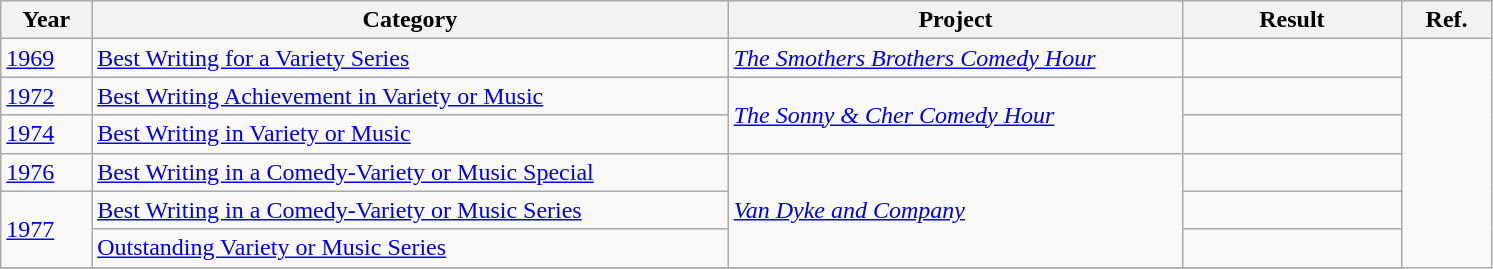<table class="wikitable plainrowheaders">
<tr>
<th scope="col" width="5%">Year</th>
<th scope="col" width="35%">Category</th>
<th scope="col" width="25%">Project</th>
<th scope="col" width="12%">Result</th>
<th scope="col" width="5%">Ref.</th>
</tr>
<tr>
<td><a href='#'>1969</a></td>
<td><a href='#'>Best Writing for a Variety Series</a></td>
<td><em><a href='#'>The Smothers Brothers Comedy Hour</a></em></td>
<td></td>
<td rowspan=8></td>
</tr>
<tr>
<td><a href='#'>1972</a></td>
<td><a href='#'>Best Writing Achievement in Variety or Music</a></td>
<td rowspan=2><em><a href='#'>The Sonny & Cher Comedy Hour</a></em></td>
<td></td>
</tr>
<tr>
<td><a href='#'>1974</a></td>
<td><a href='#'>Best Writing in Variety or Music</a></td>
<td></td>
</tr>
<tr>
<td><a href='#'>1976</a></td>
<td><a href='#'>Best Writing in a Comedy-Variety or Music Special</a></td>
<td rowspan=3><em><a href='#'>Van Dyke and Company</a></em></td>
<td></td>
</tr>
<tr>
<td rowspan=2><a href='#'>1977</a></td>
<td><a href='#'>Best Writing in a Comedy-Variety or Music Series</a></td>
<td></td>
</tr>
<tr>
<td><a href='#'>Outstanding Variety or Music Series</a></td>
<td></td>
</tr>
<tr>
</tr>
</table>
